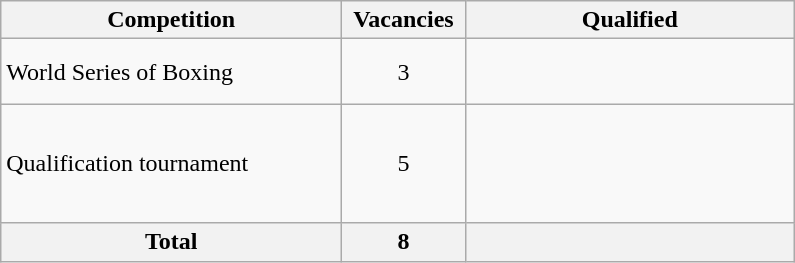<table class = "wikitable" width=530>
<tr>
<th width=300>Competition</th>
<th width=80>Vacancies</th>
<th width=300>Qualified</th>
</tr>
<tr>
<td>World Series of Boxing</td>
<td align="center">3</td>
<td><br><br></td>
</tr>
<tr>
<td>Qualification tournament</td>
<td align="center">5</td>
<td><br><br><br><br></td>
</tr>
<tr>
<th>Total</th>
<th>8</th>
<th></th>
</tr>
</table>
